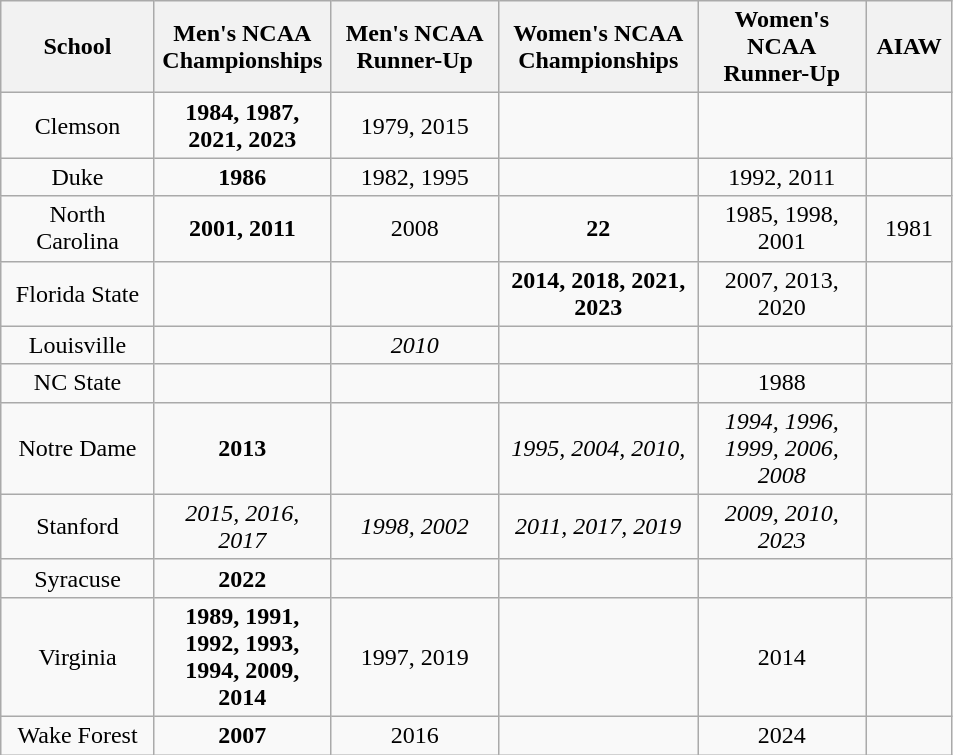<table class="wikitable sortable" style="text-align: center;">
<tr>
<th style="width:95px;">School</th>
<th style="width:110px;">Men's NCAA Championships</th>
<th style="width:105px;"><span>Men's NCAA<br>Runner-Up</span></th>
<th style="width:125px;">Women's NCAA<br>Championships</th>
<th style="width:105px;"><span>Women's NCAA<br>Runner-Up</span></th>
<th style="width:50px;">AIAW</th>
</tr>
<tr>
<td>Clemson</td>
<td><strong>1984, 1987, 2021, 2023</strong></td>
<td>1979, 2015</td>
<td></td>
<td></td>
<td></td>
</tr>
<tr>
<td>Duke</td>
<td><strong>1986</strong></td>
<td>1982, 1995</td>
<td></td>
<td>1992, 2011</td>
<td></td>
</tr>
<tr>
<td>North Carolina</td>
<td><strong>2001, 2011</strong></td>
<td>2008</td>
<td><strong>22</strong><br></td>
<td>1985, 1998, 2001</td>
<td>1981</td>
</tr>
<tr>
<td>Florida State</td>
<td></td>
<td></td>
<td><strong>2014, 2018, 2021, 2023</strong></td>
<td>2007, 2013, 2020</td>
<td></td>
</tr>
<tr>
<td>Louisville</td>
<td></td>
<td><em>2010</em></td>
<td></td>
<td></td>
<td></td>
</tr>
<tr>
<td>NC State</td>
<td></td>
<td></td>
<td></td>
<td>1988</td>
<td></td>
</tr>
<tr>
<td>Notre Dame</td>
<td><strong>2013</strong></td>
<td></td>
<td><em>1995, 2004, 2010, </em></td>
<td><em>1994, 1996, 1999, 2006, 2008</em></td>
<td></td>
</tr>
<tr>
<td>Stanford</td>
<td><em>2015, 2016, 2017</em></td>
<td><em>1998, 2002</em></td>
<td><em>2011, 2017, 2019</em></td>
<td><em>2009, 2010, 2023</em></td>
<td></td>
</tr>
<tr>
<td>Syracuse</td>
<td><strong>2022</strong></td>
<td></td>
<td></td>
<td></td>
<td></td>
</tr>
<tr>
<td>Virginia</td>
<td><strong>1989, 1991, 1992, 1993, 1994, 2009, 2014</strong></td>
<td>1997, 2019</td>
<td></td>
<td>2014</td>
<td></td>
</tr>
<tr>
<td>Wake Forest</td>
<td><strong>2007</strong></td>
<td>2016</td>
<td></td>
<td>2024</td>
<td></td>
</tr>
</table>
